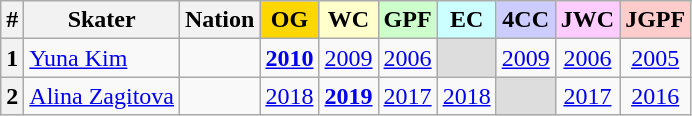<table class="wikitable sortable" style="text-align: center;">
<tr>
<th>#</th>
<th>Skater</th>
<th>Nation</th>
<th style="background-color: gold;">OG</th>
<th style="background-color: #ffc;">WC</th>
<th style="background-color: #cfc;">GPF</th>
<th style="background-color: #cff;">EC</th>
<th style="background-color: #ccf;">4CC</th>
<th style="background-color: #fcf;">JWC</th>
<th style="background-color: #fcc;">JGPF</th>
</tr>
<tr>
<th>1</th>
<td style="text-align: left;"><a href='#'>Yuna Kim</a></td>
<td></td>
<td><strong><a href='#'>2010</a></strong></td>
<td><a href='#'>2009</a></td>
<td><a href='#'>2006</a></td>
<td style="background-color: #ddd;"></td>
<td><a href='#'>2009</a></td>
<td><a href='#'>2006</a></td>
<td><a href='#'>2005</a></td>
</tr>
<tr>
<th>2</th>
<td style="text-align: left;"><a href='#'>Alina Zagitova</a></td>
<td></td>
<td><a href='#'>2018</a></td>
<td><strong><a href='#'>2019</a></strong></td>
<td><a href='#'>2017</a></td>
<td><a href='#'>2018</a></td>
<td style="background-color: #ddd;"></td>
<td><a href='#'>2017</a></td>
<td><a href='#'>2016</a></td>
</tr>
</table>
